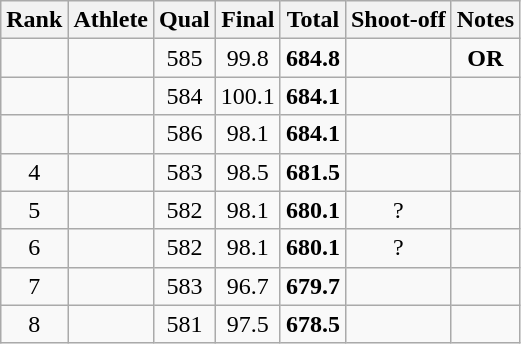<table class="wikitable sortable" style="text-align: center">
<tr>
<th>Rank</th>
<th>Athlete</th>
<th>Qual</th>
<th>Final</th>
<th>Total</th>
<th>Shoot-off</th>
<th>Notes</th>
</tr>
<tr>
<td></td>
<td align=left></td>
<td>585</td>
<td>99.8</td>
<td><strong>684.8</strong></td>
<td></td>
<td><strong>OR</strong></td>
</tr>
<tr>
<td></td>
<td align=left></td>
<td>584</td>
<td>100.1</td>
<td><strong>684.1</strong></td>
<td></td>
<td></td>
</tr>
<tr>
<td></td>
<td align=left></td>
<td>586</td>
<td>98.1</td>
<td><strong>684.1</strong></td>
<td></td>
<td></td>
</tr>
<tr>
<td>4</td>
<td align=left></td>
<td>583</td>
<td>98.5</td>
<td><strong>681.5</strong></td>
<td></td>
<td></td>
</tr>
<tr>
<td>5</td>
<td align=left></td>
<td>582</td>
<td>98.1</td>
<td><strong>680.1</strong></td>
<td>?</td>
<td></td>
</tr>
<tr>
<td>6</td>
<td align=left></td>
<td>582</td>
<td>98.1</td>
<td><strong>680.1</strong></td>
<td>?</td>
<td></td>
</tr>
<tr>
<td>7</td>
<td align=left></td>
<td>583</td>
<td>96.7</td>
<td><strong>679.7</strong></td>
<td></td>
<td></td>
</tr>
<tr>
<td>8</td>
<td align=left></td>
<td>581</td>
<td>97.5</td>
<td><strong>678.5</strong></td>
<td></td>
<td></td>
</tr>
</table>
